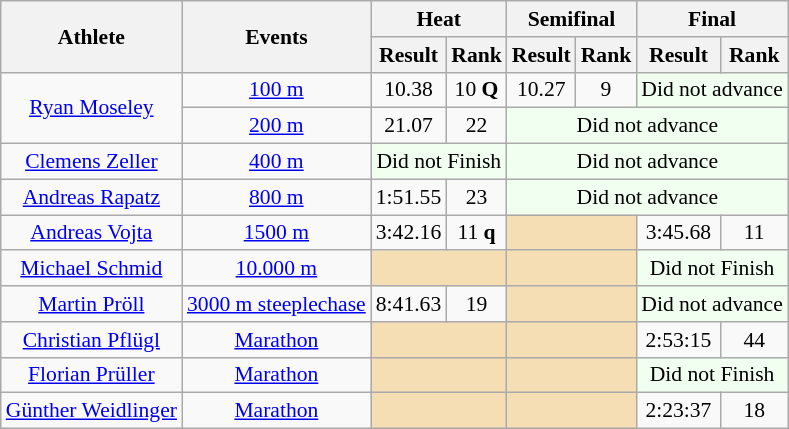<table class=wikitable style="text-align:center; font-size:90%">
<tr>
<th rowspan="2">Athlete</th>
<th rowspan="2">Events</th>
<th colspan="2">Heat</th>
<th colspan="2">Semifinal</th>
<th colspan="2">Final</th>
</tr>
<tr>
<th>Result</th>
<th>Rank</th>
<th>Result</th>
<th>Rank</th>
<th>Result</th>
<th>Rank</th>
</tr>
<tr>
<td rowspan="2"><a href='#'>Ryan Moseley</a></td>
<td><a href='#'>100 m</a></td>
<td>10.38</td>
<td>10 <strong>Q</strong></td>
<td>10.27</td>
<td>9</td>
<td colspan=2 bgcolor=honeydew>Did not advance</td>
</tr>
<tr>
<td><a href='#'>200 m</a></td>
<td>21.07</td>
<td>22</td>
<td colspan=4 bgcolor=honeydew>Did not advance</td>
</tr>
<tr>
<td><a href='#'>Clemens Zeller</a></td>
<td><a href='#'>400 m</a></td>
<td colspan=2 bgcolor=honeydew>Did not Finish</td>
<td colspan=4 bgcolor=honeydew>Did not advance</td>
</tr>
<tr>
<td><a href='#'>Andreas Rapatz</a></td>
<td><a href='#'>800 m</a></td>
<td>1:51.55</td>
<td>23</td>
<td colspan=4 bgcolor=honeydew>Did not advance</td>
</tr>
<tr>
<td><a href='#'>Andreas Vojta</a></td>
<td><a href='#'>1500 m</a></td>
<td>3:42.16</td>
<td>11 <strong>q</strong></td>
<td colspan="2" bgcolor="wheat"></td>
<td>3:45.68</td>
<td>11</td>
</tr>
<tr>
<td><a href='#'>Michael Schmid</a></td>
<td><a href='#'>10.000 m</a></td>
<td colspan="2" bgcolor="wheat"></td>
<td colspan="2" bgcolor="wheat"></td>
<td colspan="2" bgcolor=honeydew>Did not Finish</td>
</tr>
<tr>
<td><a href='#'>Martin Pröll</a></td>
<td><a href='#'>3000 m steeplechase</a></td>
<td>8:41.63</td>
<td>19</td>
<td colspan="2" bgcolor="wheat"></td>
<td colspan=2 bgcolor=honeydew>Did not advance</td>
</tr>
<tr>
<td><a href='#'>Christian Pflügl</a></td>
<td><a href='#'>Marathon</a></td>
<td colspan="2" bgcolor="wheat"></td>
<td colspan="2" bgcolor="wheat"></td>
<td>2:53:15</td>
<td>44</td>
</tr>
<tr>
<td><a href='#'>Florian Prüller</a></td>
<td><a href='#'>Marathon</a></td>
<td colspan="2" bgcolor="wheat"></td>
<td colspan="2" bgcolor="wheat"></td>
<td colspan=2 bgcolor=honeydew>Did not Finish</td>
</tr>
<tr>
<td><a href='#'>Günther Weidlinger</a></td>
<td><a href='#'>Marathon</a></td>
<td colspan="2" bgcolor="wheat"></td>
<td colspan="2" bgcolor="wheat"></td>
<td>2:23:37</td>
<td>18</td>
</tr>
</table>
